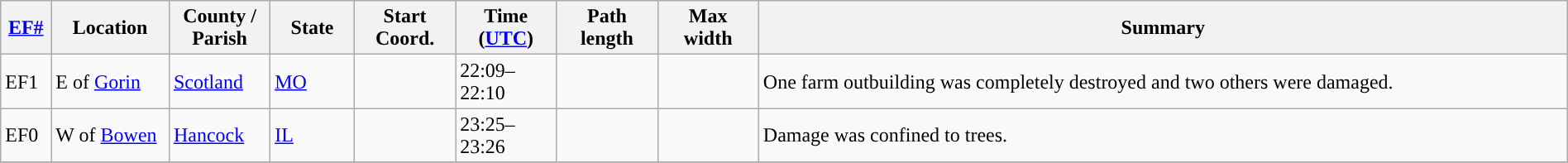<table class="wikitable sortable" style="width:100%;">
<tr>
<th scope="col"  style="width:3%; text-align:center;"><a href='#'>EF#</a></th>
<th scope="col"  style="width:7%; text-align:center;" class="unsortable">Location</th>
<th scope="col"  style="width:6%; text-align:center;" class="unsortable">County / Parish</th>
<th scope="col"  style="width:5%; text-align:center;">State</th>
<th scope="col"  style="width:6%; text-align:center;">Start Coord.</th>
<th scope="col"  style="width:6%; text-align:center;">Time (<a href='#'>UTC</a>)</th>
<th scope="col"  style="width:6%; text-align:center;">Path length</th>
<th scope="col"  style="width:6%; text-align:center;">Max width</th>
<th scope="col" class="unsortable" style="width:48%; text-align:center;">Summary</th>
</tr>
<tr>
<td>EF1</td>
<td>E of <a href='#'>Gorin</a></td>
<td><a href='#'>Scotland</a></td>
<td><a href='#'>MO</a></td>
<td></td>
<td>22:09–22:10</td>
<td></td>
<td></td>
<td>One farm outbuilding was completely destroyed and two others were damaged.</td>
</tr>
<tr>
<td>EF0</td>
<td>W of <a href='#'>Bowen</a></td>
<td><a href='#'>Hancock</a></td>
<td><a href='#'>IL</a></td>
<td></td>
<td>23:25–23:26</td>
<td></td>
<td></td>
<td>Damage was confined to trees.</td>
</tr>
<tr>
</tr>
</table>
